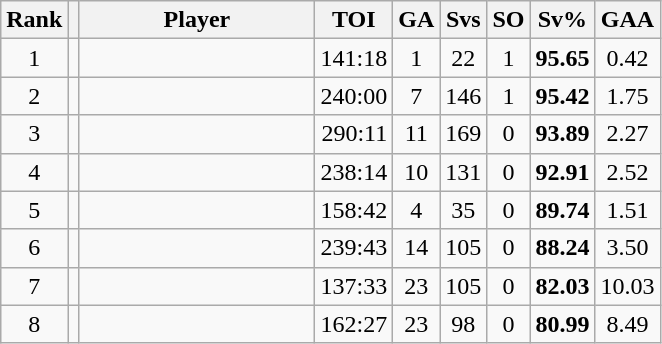<table class="wikitable sortable" style="text-align:center;">
<tr>
<th width=30>Rank</th>
<th></th>
<th width=150>Player</th>
<th width=20>TOI</th>
<th width=20>GA</th>
<th width=20>Svs</th>
<th width=20>SO</th>
<th width=20>Sv%</th>
<th width=20>GAA</th>
</tr>
<tr>
<td>1</td>
<td></td>
<td align=left></td>
<td align=right>141:18</td>
<td>1</td>
<td>22</td>
<td>1</td>
<td><strong>95.65</strong></td>
<td>0.42</td>
</tr>
<tr>
<td>2</td>
<td></td>
<td align=left></td>
<td align=right>240:00</td>
<td>7</td>
<td>146</td>
<td>1</td>
<td><strong>95.42</strong></td>
<td>1.75</td>
</tr>
<tr>
<td>3</td>
<td></td>
<td align=left></td>
<td align=right>290:11</td>
<td>11</td>
<td>169</td>
<td>0</td>
<td><strong>93.89</strong></td>
<td>2.27</td>
</tr>
<tr>
<td>4</td>
<td></td>
<td align=left></td>
<td align=right>238:14</td>
<td>10</td>
<td>131</td>
<td>0</td>
<td><strong>92.91</strong></td>
<td>2.52</td>
</tr>
<tr>
<td>5</td>
<td></td>
<td align=left></td>
<td align=right>158:42</td>
<td>4</td>
<td>35</td>
<td>0</td>
<td><strong>89.74</strong></td>
<td>1.51</td>
</tr>
<tr>
<td>6</td>
<td></td>
<td align=left></td>
<td align=right>239:43</td>
<td>14</td>
<td>105</td>
<td>0</td>
<td><strong>88.24</strong></td>
<td>3.50</td>
</tr>
<tr>
<td>7</td>
<td></td>
<td align=left></td>
<td align=right>137:33</td>
<td>23</td>
<td>105</td>
<td>0</td>
<td><strong>82.03</strong></td>
<td>10.03</td>
</tr>
<tr>
<td>8</td>
<td></td>
<td align=left></td>
<td align=right>162:27</td>
<td>23</td>
<td>98</td>
<td>0</td>
<td><strong>80.99</strong></td>
<td>8.49</td>
</tr>
</table>
